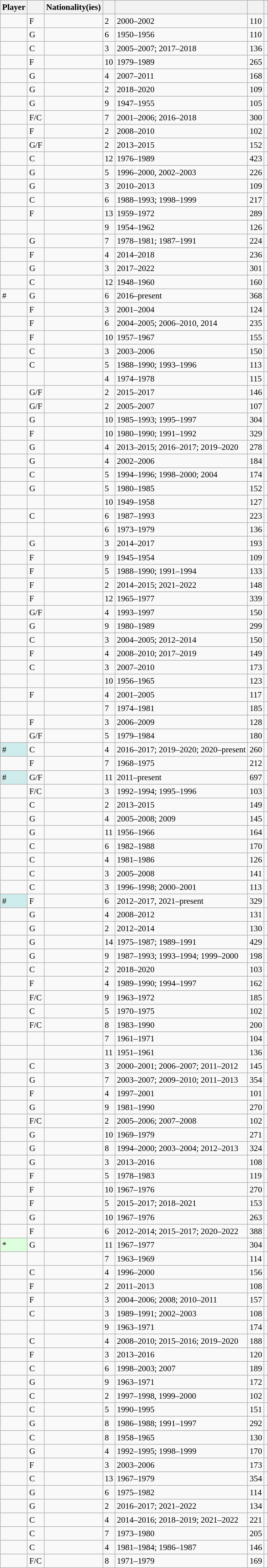<table class="wikitable sortable" style="font-size:95%" style="text-align:center">
<tr>
<th scope="col">Player</th>
<th scope="col"></th>
<th scope="col">Nationality(ies)</th>
<th scope="col"></th>
<th scope="col"></th>
<th scope="col"></th>
<th scope="col" class="unsortable"></th>
</tr>
<tr>
<td align="left"></td>
<td>F</td>
<td align="left"></td>
<td>2</td>
<td>2000–2002</td>
<td>110</td>
<td></td>
</tr>
<tr>
<td align="left"></td>
<td>G</td>
<td align="left"></td>
<td>6</td>
<td>1950–1956</td>
<td>110</td>
<td></td>
</tr>
<tr>
<td align="left"></td>
<td>C</td>
<td align="left"></td>
<td>3</td>
<td>2005–2007; 2017–2018</td>
<td>136</td>
<td></td>
</tr>
<tr>
<td align="left"></td>
<td>F</td>
<td align="left"></td>
<td>10</td>
<td>1979–1989</td>
<td>265</td>
<td></td>
</tr>
<tr>
<td align="left"></td>
<td>G</td>
<td align="left"></td>
<td>4</td>
<td>2007–2011</td>
<td>168</td>
<td></td>
</tr>
<tr>
<td align="left"></td>
<td>G</td>
<td align="left"></td>
<td>2</td>
<td>2018–2020</td>
<td>109</td>
<td></td>
</tr>
<tr>
<td align="left"></td>
<td>G</td>
<td align="left"></td>
<td>9</td>
<td>1947–1955</td>
<td>105</td>
<td></td>
</tr>
<tr>
<td align="left"></td>
<td>F/C</td>
<td align="left"></td>
<td>7</td>
<td>2001–2006; 2016–2018</td>
<td>300</td>
<td></td>
</tr>
<tr>
<td align="left"></td>
<td>F</td>
<td align="left"></td>
<td>2</td>
<td>2008–2010</td>
<td>102</td>
<td></td>
</tr>
<tr>
<td align="left"></td>
<td>G/F</td>
<td align="left"></td>
<td>2</td>
<td>2013–2015</td>
<td>152</td>
<td></td>
</tr>
<tr>
<td align="left"></td>
<td>C</td>
<td align="left"></td>
<td>12</td>
<td>1976–1989</td>
<td>423</td>
<td></td>
</tr>
<tr>
<td align="left"></td>
<td>G</td>
<td align="left"></td>
<td>5</td>
<td>1996–2000, 2002–2003</td>
<td>226</td>
<td></td>
</tr>
<tr>
<td align="left"></td>
<td>G</td>
<td align="left"></td>
<td>3</td>
<td>2010–2013</td>
<td>109</td>
<td></td>
</tr>
<tr>
<td align="left"></td>
<td>C</td>
<td align="left"></td>
<td>6</td>
<td>1988–1993; 1998–1999</td>
<td>217</td>
<td></td>
</tr>
<tr>
<td align="left"></td>
<td>F</td>
<td align="left"></td>
<td>13</td>
<td>1959–1972</td>
<td>289</td>
<td></td>
</tr>
<tr>
<td align="left"></td>
<td></td>
<td align="left"></td>
<td>9</td>
<td>1954–1962</td>
<td>126</td>
<td></td>
</tr>
<tr>
<td align="left"></td>
<td>G</td>
<td align="left"></td>
<td>7</td>
<td>1978–1981; 1987–1991</td>
<td>224</td>
<td></td>
</tr>
<tr>
<td align="left"></td>
<td>F</td>
<td align="left"></td>
<td>4</td>
<td>2014–2018</td>
<td>236</td>
<td></td>
</tr>
<tr>
<td align="left"></td>
<td>G</td>
<td align="left"></td>
<td>3</td>
<td>2017–2022</td>
<td>301</td>
<td></td>
</tr>
<tr>
<td align="left"></td>
<td>C</td>
<td align="left"></td>
<td>12</td>
<td>1948–1960</td>
<td>160</td>
<td></td>
</tr>
<tr>
<td align="left"> #</td>
<td>G</td>
<td align="left"></td>
<td>6</td>
<td>2016–present</td>
<td>368</td>
<td></td>
</tr>
<tr>
<td align="left"></td>
<td>F</td>
<td align="left"></td>
<td>3</td>
<td>2001–2004</td>
<td>124</td>
<td></td>
</tr>
<tr>
<td align="left"></td>
<td>F</td>
<td align="left"></td>
<td>6</td>
<td>2004–2005; 2006–2010, 2014</td>
<td>235</td>
<td></td>
</tr>
<tr>
<td align="left"></td>
<td>F</td>
<td align="left"></td>
<td>10</td>
<td>1957–1967</td>
<td>155</td>
<td></td>
</tr>
<tr>
<td align="left"></td>
<td>C</td>
<td align="left"></td>
<td>3</td>
<td>2003–2006</td>
<td>150</td>
<td></td>
</tr>
<tr>
<td align="left"></td>
<td>C</td>
<td align="left"></td>
<td>5</td>
<td>1988–1990; 1993–1996</td>
<td>113</td>
<td></td>
</tr>
<tr>
<td align="left"></td>
<td></td>
<td align="left"></td>
<td>4</td>
<td>1974–1978</td>
<td>115</td>
<td></td>
</tr>
<tr>
<td align="left"></td>
<td>G/F</td>
<td align="left"></td>
<td>2</td>
<td>2015–2017</td>
<td>146</td>
<td></td>
</tr>
<tr>
<td align="left"></td>
<td>G/F</td>
<td align="left"></td>
<td>2</td>
<td>2005–2007</td>
<td>107</td>
<td></td>
</tr>
<tr>
<td align="left"></td>
<td>G</td>
<td align="left"></td>
<td>10</td>
<td>1985–1993; 1995–1997</td>
<td>304</td>
<td></td>
</tr>
<tr>
<td align="left"></td>
<td>F</td>
<td align="left"></td>
<td>10</td>
<td>1980–1990; 1991–1992</td>
<td>329</td>
<td></td>
</tr>
<tr>
<td align="left"></td>
<td>G</td>
<td align="left"></td>
<td>4</td>
<td>2013–2015; 2016–2017; 2019–2020</td>
<td>278</td>
<td></td>
</tr>
<tr>
<td align="left"></td>
<td>G</td>
<td align="left"></td>
<td>4</td>
<td>2002–2006</td>
<td>184</td>
<td></td>
</tr>
<tr>
<td align="left"></td>
<td>C</td>
<td align="left"></td>
<td>5</td>
<td>1994–1996; 1998–2000; 2004</td>
<td>174</td>
<td></td>
</tr>
<tr>
<td align="left"></td>
<td>G</td>
<td align="left"></td>
<td>5</td>
<td>1980–1985</td>
<td>152</td>
<td></td>
</tr>
<tr>
<td align="left"></td>
<td></td>
<td align="left"></td>
<td>10</td>
<td>1949–1958</td>
<td>127</td>
<td></td>
</tr>
<tr>
<td align="left"></td>
<td>C</td>
<td align="left"></td>
<td>6</td>
<td>1987–1993</td>
<td>223</td>
<td></td>
</tr>
<tr>
<td align="left"></td>
<td></td>
<td align="left"></td>
<td>6</td>
<td>1973–1979</td>
<td>136</td>
<td></td>
</tr>
<tr>
<td align="left"></td>
<td>G</td>
<td align="left"></td>
<td>3</td>
<td>2014–2017</td>
<td>193</td>
<td></td>
</tr>
<tr>
<td align="left"></td>
<td>F</td>
<td align="left"></td>
<td>9</td>
<td>1945–1954</td>
<td>109</td>
<td></td>
</tr>
<tr>
<td align="left"></td>
<td>F</td>
<td align="left"></td>
<td>5</td>
<td>1988–1990; 1991–1994</td>
<td>133</td>
<td></td>
</tr>
<tr>
<td align="left"></td>
<td>F</td>
<td align="left"></td>
<td>2</td>
<td>2014–2015; 2021–2022</td>
<td>148</td>
<td></td>
</tr>
<tr>
<td align="left"></td>
<td>F</td>
<td align="left"></td>
<td>12</td>
<td>1965–1977</td>
<td>339</td>
<td></td>
</tr>
<tr>
<td align="left"></td>
<td>G/F</td>
<td align="left"></td>
<td>4</td>
<td>1993–1997</td>
<td>150</td>
<td></td>
</tr>
<tr>
<td align="left"></td>
<td>G</td>
<td align="left"></td>
<td>9</td>
<td>1980–1989</td>
<td>299</td>
<td></td>
</tr>
<tr>
<td align="left"></td>
<td>C</td>
<td align="left"></td>
<td>3</td>
<td>2004–2005; 2012–2014</td>
<td>150</td>
<td></td>
</tr>
<tr>
<td align="left"></td>
<td>F</td>
<td align="left"></td>
<td>4</td>
<td>2008–2010; 2017–2019</td>
<td>149</td>
<td></td>
</tr>
<tr>
<td align="left"></td>
<td>C</td>
<td align="left"></td>
<td>3</td>
<td>2007–2010</td>
<td>173</td>
<td></td>
</tr>
<tr>
<td align="left"></td>
<td></td>
<td align="left"></td>
<td>10</td>
<td>1956–1965</td>
<td>123</td>
<td></td>
</tr>
<tr>
<td align="left"></td>
<td>F</td>
<td align="left"></td>
<td>4</td>
<td>2001–2005</td>
<td>117</td>
<td></td>
</tr>
<tr>
<td align="left"></td>
<td></td>
<td align="left"></td>
<td>7</td>
<td>1974–1981</td>
<td>185</td>
<td></td>
</tr>
<tr>
<td align="left"></td>
<td>F</td>
<td align="left"></td>
<td>3</td>
<td>2006–2009</td>
<td>128</td>
<td></td>
</tr>
<tr>
<td align="left"></td>
<td>G/F</td>
<td align="left"></td>
<td>5</td>
<td>1979–1984</td>
<td>180</td>
<td></td>
</tr>
<tr>
<td align="left" style="background-color:#cfecec"> #</td>
<td>C</td>
<td align="left"></td>
<td>4</td>
<td>2016–2017; 2019–2020; 2020–present</td>
<td>260</td>
<td></td>
</tr>
<tr>
<td align="left"></td>
<td>F</td>
<td align="left"></td>
<td>7</td>
<td>1968–1975</td>
<td>212</td>
<td></td>
</tr>
<tr>
<td align="left" style="background-color:#cfecec"> #</td>
<td>G/F</td>
<td align="left"></td>
<td>11</td>
<td>2011–present</td>
<td>697</td>
<td></td>
</tr>
<tr>
<td align="left"></td>
<td>F/C</td>
<td align="left"></td>
<td>3</td>
<td>1992–1994; 1995–1996</td>
<td>103</td>
<td></td>
</tr>
<tr>
<td align="left"></td>
<td>C</td>
<td align="left"></td>
<td>2</td>
<td>2013–2015</td>
<td>149</td>
<td></td>
</tr>
<tr>
<td align="left"></td>
<td>G</td>
<td align="left"></td>
<td>4</td>
<td>2005–2008; 2009</td>
<td>145</td>
<td></td>
</tr>
<tr>
<td align="left"></td>
<td>G</td>
<td align="left"></td>
<td>11</td>
<td>1956–1966</td>
<td>164</td>
<td></td>
</tr>
<tr>
<td align="left"></td>
<td>C</td>
<td align="left"></td>
<td>6</td>
<td>1982–1988</td>
<td>170</td>
<td></td>
</tr>
<tr>
<td align="left"></td>
<td>C</td>
<td align="left"></td>
<td>4</td>
<td>1981–1986</td>
<td>126</td>
<td></td>
</tr>
<tr>
<td align="left"></td>
<td>C</td>
<td align="left"></td>
<td>3</td>
<td>2005–2008</td>
<td>141</td>
<td></td>
</tr>
<tr>
<td align="left"></td>
<td>C</td>
<td align="left"></td>
<td>3</td>
<td>1996–1998; 2000–2001</td>
<td>113</td>
<td></td>
</tr>
<tr>
<td align="left" style="background-color:#cfecec"> #</td>
<td>F</td>
<td align="left"></td>
<td>6</td>
<td>2012–2017, 2021–present</td>
<td>329</td>
<td></td>
</tr>
<tr>
<td align="left"></td>
<td>G</td>
<td align="left"></td>
<td>4</td>
<td>2008–2012</td>
<td>131</td>
<td></td>
</tr>
<tr>
<td align="left"></td>
<td>G</td>
<td align="left"></td>
<td>2</td>
<td>2012–2014</td>
<td>130</td>
<td></td>
</tr>
<tr>
<td align="left"></td>
<td>G</td>
<td align="left"></td>
<td>14</td>
<td>1975–1987; 1989–1991</td>
<td>429</td>
<td></td>
</tr>
<tr>
<td align="left"></td>
<td>G</td>
<td align="left"></td>
<td>9</td>
<td>1987–1993; 1993–1994; 1999–2000</td>
<td>198</td>
<td></td>
</tr>
<tr>
<td align="left"></td>
<td>C</td>
<td align="left"></td>
<td>2</td>
<td>2018–2020</td>
<td>103</td>
<td></td>
</tr>
<tr>
<td align="left"></td>
<td>F</td>
<td align="left"></td>
<td>4</td>
<td>1989–1990; 1994–1997</td>
<td>162</td>
<td></td>
</tr>
<tr>
<td align="left"></td>
<td>F/C</td>
<td align="left"></td>
<td>9</td>
<td>1963–1972</td>
<td>185</td>
<td></td>
</tr>
<tr>
<td align="left"></td>
<td>C</td>
<td align="left"></td>
<td>5</td>
<td>1970–1975</td>
<td>102</td>
<td></td>
</tr>
<tr>
<td align="left"></td>
<td>F/C</td>
<td align="left"></td>
<td>8</td>
<td>1983–1990</td>
<td>200</td>
<td></td>
</tr>
<tr>
<td align="left"></td>
<td></td>
<td align="left"></td>
<td>7</td>
<td>1961–1971</td>
<td>104</td>
<td></td>
</tr>
<tr>
<td align="left"></td>
<td></td>
<td align="left"></td>
<td>11</td>
<td>1951–1961</td>
<td>136</td>
<td></td>
</tr>
<tr>
<td align="left"></td>
<td>C</td>
<td align="left"></td>
<td>3</td>
<td>2000–2001; 2006–2007; 2011–2012</td>
<td>145</td>
<td></td>
</tr>
<tr>
<td align="left"></td>
<td>G</td>
<td align="left"></td>
<td>7</td>
<td>2003–2007; 2009–2010; 2011–2013</td>
<td>354</td>
<td></td>
</tr>
<tr>
<td align="left"></td>
<td>F</td>
<td align="left"></td>
<td>4</td>
<td>1997–2001</td>
<td>101</td>
<td></td>
</tr>
<tr>
<td align="left"></td>
<td>G</td>
<td align="left"></td>
<td>9</td>
<td>1981–1990</td>
<td>270</td>
<td></td>
</tr>
<tr>
<td align="left"></td>
<td>F/C</td>
<td align="left"></td>
<td>2</td>
<td>2005–2006; 2007–2008</td>
<td>102</td>
<td></td>
</tr>
<tr>
<td align="left"></td>
<td>G</td>
<td align="left"></td>
<td>10</td>
<td>1969–1979</td>
<td>271</td>
<td></td>
</tr>
<tr>
<td align="left"></td>
<td>G</td>
<td align="left"></td>
<td>8</td>
<td>1994–2000; 2003–2004; 2012–2013</td>
<td>324</td>
<td></td>
</tr>
<tr>
<td align="left"></td>
<td>G</td>
<td align="left"></td>
<td>3</td>
<td>2013–2016</td>
<td>108</td>
<td></td>
</tr>
<tr>
<td align="left"></td>
<td>F</td>
<td align="left"></td>
<td>5</td>
<td>1978–1983</td>
<td>119</td>
<td></td>
</tr>
<tr>
<td align="left"></td>
<td>F</td>
<td align="left"></td>
<td>10</td>
<td>1967–1976</td>
<td>270</td>
<td></td>
</tr>
<tr>
<td align="left"></td>
<td>F</td>
<td align="left"></td>
<td>5</td>
<td>2015–2017; 2018–2021</td>
<td>153</td>
<td></td>
</tr>
<tr>
<td align="left"></td>
<td>G</td>
<td align="left"></td>
<td>10</td>
<td>1967–1976</td>
<td>263</td>
<td></td>
</tr>
<tr>
<td align="left"></td>
<td>F</td>
<td align="left"></td>
<td>6</td>
<td>2012–2014; 2015–2017; 2020–2022</td>
<td>388</td>
<td></td>
</tr>
<tr>
<td align="left" style="background-color:#ddffdd;"> *</td>
<td>G</td>
<td align="left"></td>
<td>11</td>
<td>1967–1977</td>
<td>304</td>
<td></td>
</tr>
<tr>
<td align="left"></td>
<td></td>
<td align="left"></td>
<td>7</td>
<td>1963–1969</td>
<td>114</td>
<td></td>
</tr>
<tr>
<td align="left"></td>
<td>C</td>
<td align="left"></td>
<td>4</td>
<td>1996–2000</td>
<td>156</td>
<td></td>
</tr>
<tr>
<td align="left"></td>
<td>F</td>
<td align="left"></td>
<td>2</td>
<td>2011–2013</td>
<td>108</td>
<td></td>
</tr>
<tr>
<td align="left"></td>
<td>F</td>
<td align="left"></td>
<td>3</td>
<td>2004–2006; 2008; 2010–2011</td>
<td>157</td>
<td></td>
</tr>
<tr>
<td align="left"></td>
<td>C</td>
<td align="left"></td>
<td>3</td>
<td>1989–1991; 2002–2003</td>
<td>108</td>
<td></td>
</tr>
<tr>
<td align="left"></td>
<td></td>
<td align="left"></td>
<td>9</td>
<td>1963–1971</td>
<td>174</td>
<td></td>
</tr>
<tr>
<td align="left"></td>
<td>C</td>
<td align="left"></td>
<td>4</td>
<td>2008–2010; 2015–2016; 2019–2020</td>
<td>188</td>
<td></td>
</tr>
<tr>
<td align="left"></td>
<td>F</td>
<td align="left"></td>
<td>3</td>
<td>2013–2016</td>
<td>120</td>
<td></td>
</tr>
<tr>
<td align="left"></td>
<td>C</td>
<td align="left"></td>
<td>6</td>
<td>1998–2003; 2007</td>
<td>189</td>
<td></td>
</tr>
<tr>
<td align="left"></td>
<td>G</td>
<td align="left"></td>
<td>9</td>
<td>1963–1971</td>
<td>172</td>
<td></td>
</tr>
<tr>
<td align="left"></td>
<td>C</td>
<td align="left"></td>
<td>2</td>
<td>1997–1998, 1999–2000</td>
<td>102</td>
<td></td>
</tr>
<tr>
<td align="left"></td>
<td>C</td>
<td align="left"></td>
<td>5</td>
<td>1990–1995</td>
<td>151</td>
<td></td>
</tr>
<tr>
<td align="left"></td>
<td>G</td>
<td align="left"></td>
<td>8</td>
<td>1986–1988; 1991–1997</td>
<td>292</td>
<td></td>
</tr>
<tr>
<td align="left"></td>
<td>C</td>
<td align="left"></td>
<td>8</td>
<td>1958–1965</td>
<td>130</td>
<td></td>
</tr>
<tr>
<td align="left"></td>
<td>G</td>
<td align="left"></td>
<td>4</td>
<td>1992–1995; 1998–1999</td>
<td>170</td>
<td></td>
</tr>
<tr>
<td align="left"></td>
<td>F</td>
<td align="left"></td>
<td>3</td>
<td>2003–2006</td>
<td>173</td>
<td></td>
</tr>
<tr>
<td align="left"></td>
<td>C</td>
<td align="left"></td>
<td>13</td>
<td>1967–1979</td>
<td>354</td>
<td></td>
</tr>
<tr>
<td align="left"></td>
<td>G</td>
<td align="left"></td>
<td>6</td>
<td>1975–1982</td>
<td>114</td>
<td></td>
</tr>
<tr>
<td align="left"></td>
<td>G</td>
<td align="left"></td>
<td>2</td>
<td>2016–2017; 2021–2022</td>
<td>134</td>
<td></td>
</tr>
<tr>
<td align="left"></td>
<td>C</td>
<td align="left"></td>
<td>4</td>
<td>2014–2016; 2018–2019; 2021–2022</td>
<td>221</td>
<td></td>
</tr>
<tr>
<td align="left"></td>
<td>C</td>
<td align="left"></td>
<td>7</td>
<td>1973–1980</td>
<td>205</td>
<td></td>
</tr>
<tr>
<td align="left"></td>
<td>C</td>
<td align="left"></td>
<td>4</td>
<td>1981–1984; 1986–1987</td>
<td>146</td>
<td></td>
</tr>
<tr>
<td align="left"></td>
<td>F/C</td>
<td align="left"></td>
<td>8</td>
<td>1971–1979</td>
<td>169</td>
<td></td>
</tr>
</table>
